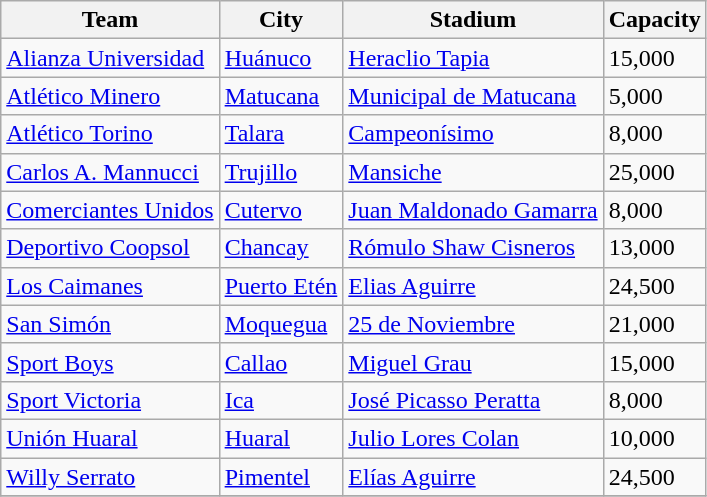<table class="wikitable sortable">
<tr>
<th>Team</th>
<th>City</th>
<th>Stadium</th>
<th>Capacity</th>
</tr>
<tr>
<td><a href='#'>Alianza Universidad</a></td>
<td><a href='#'>Huánuco</a></td>
<td><a href='#'>Heraclio Tapia</a></td>
<td>15,000</td>
</tr>
<tr>
<td><a href='#'>Atlético Minero</a></td>
<td><a href='#'>Matucana</a></td>
<td><a href='#'>Municipal de Matucana</a></td>
<td>5,000</td>
</tr>
<tr>
<td><a href='#'>Atlético Torino</a></td>
<td><a href='#'>Talara</a></td>
<td><a href='#'>Campeonísimo</a></td>
<td>8,000</td>
</tr>
<tr>
<td><a href='#'>Carlos A. Mannucci</a></td>
<td><a href='#'>Trujillo</a></td>
<td><a href='#'>Mansiche</a></td>
<td>25,000</td>
</tr>
<tr>
<td><a href='#'>Comerciantes Unidos</a></td>
<td><a href='#'>Cutervo</a></td>
<td><a href='#'>Juan Maldonado Gamarra</a></td>
<td>8,000</td>
</tr>
<tr>
<td><a href='#'>Deportivo Coopsol</a></td>
<td><a href='#'>Chancay</a></td>
<td><a href='#'>Rómulo Shaw Cisneros</a></td>
<td>13,000</td>
</tr>
<tr>
<td><a href='#'>Los Caimanes</a></td>
<td><a href='#'>Puerto Etén</a></td>
<td><a href='#'>Elias Aguirre</a></td>
<td>24,500</td>
</tr>
<tr>
<td><a href='#'>San Simón</a></td>
<td><a href='#'>Moquegua</a></td>
<td><a href='#'>25 de Noviembre</a></td>
<td>21,000</td>
</tr>
<tr>
<td><a href='#'>Sport Boys</a></td>
<td><a href='#'>Callao</a></td>
<td><a href='#'>Miguel Grau</a></td>
<td>15,000</td>
</tr>
<tr>
<td><a href='#'>Sport Victoria</a></td>
<td><a href='#'>Ica</a></td>
<td><a href='#'>José Picasso Peratta</a></td>
<td>8,000</td>
</tr>
<tr>
<td><a href='#'>Unión Huaral</a></td>
<td><a href='#'>Huaral</a></td>
<td><a href='#'>Julio Lores Colan</a></td>
<td>10,000</td>
</tr>
<tr>
<td><a href='#'>Willy Serrato</a></td>
<td><a href='#'>Pimentel</a></td>
<td><a href='#'>Elías Aguirre</a></td>
<td>24,500</td>
</tr>
<tr>
</tr>
</table>
